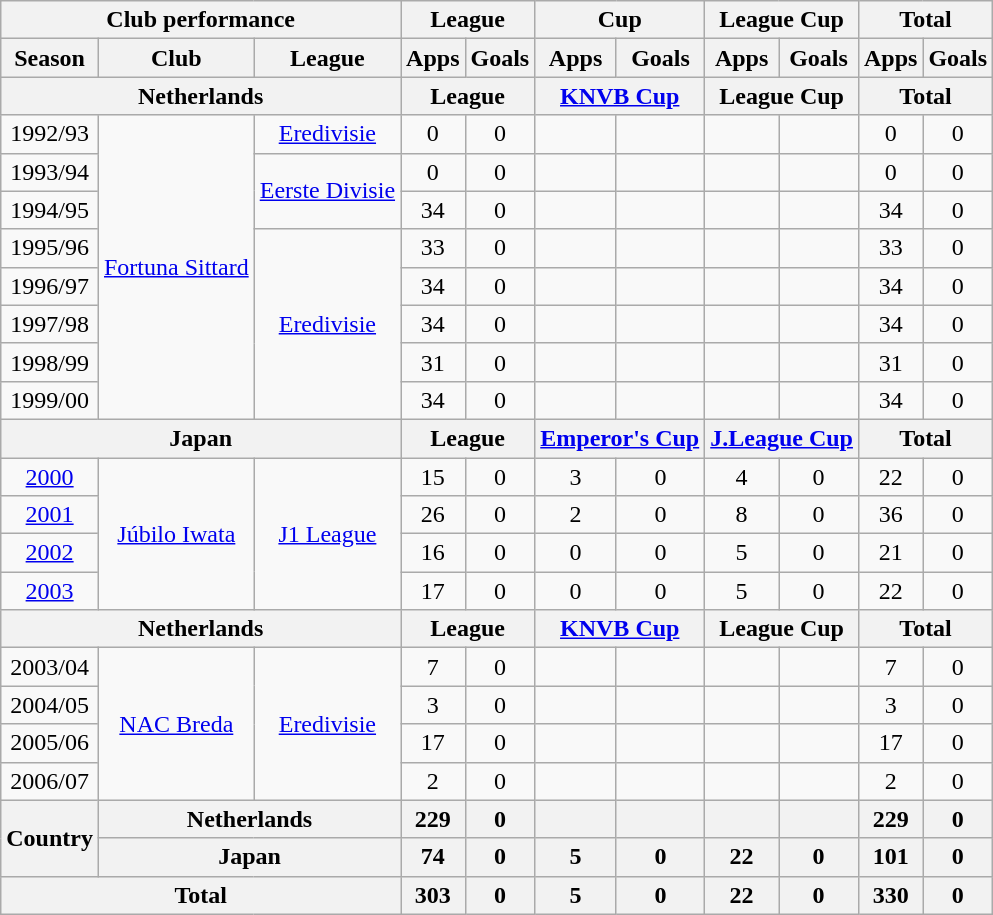<table class="wikitable" style="text-align:center;">
<tr>
<th colspan=3>Club performance</th>
<th colspan=2>League</th>
<th colspan=2>Cup</th>
<th colspan=2>League Cup</th>
<th colspan=2>Total</th>
</tr>
<tr>
<th>Season</th>
<th>Club</th>
<th>League</th>
<th>Apps</th>
<th>Goals</th>
<th>Apps</th>
<th>Goals</th>
<th>Apps</th>
<th>Goals</th>
<th>Apps</th>
<th>Goals</th>
</tr>
<tr>
<th colspan=3>Netherlands</th>
<th colspan=2>League</th>
<th colspan=2><a href='#'>KNVB Cup</a></th>
<th colspan=2>League Cup</th>
<th colspan=2>Total</th>
</tr>
<tr>
<td>1992/93</td>
<td rowspan="8"><a href='#'>Fortuna Sittard</a></td>
<td><a href='#'>Eredivisie</a></td>
<td>0</td>
<td>0</td>
<td></td>
<td></td>
<td></td>
<td></td>
<td>0</td>
<td>0</td>
</tr>
<tr>
<td>1993/94</td>
<td rowspan="2"><a href='#'>Eerste Divisie</a></td>
<td>0</td>
<td>0</td>
<td></td>
<td></td>
<td></td>
<td></td>
<td>0</td>
<td>0</td>
</tr>
<tr>
<td>1994/95</td>
<td>34</td>
<td>0</td>
<td></td>
<td></td>
<td></td>
<td></td>
<td>34</td>
<td>0</td>
</tr>
<tr>
<td>1995/96</td>
<td rowspan="5"><a href='#'>Eredivisie</a></td>
<td>33</td>
<td>0</td>
<td></td>
<td></td>
<td></td>
<td></td>
<td>33</td>
<td>0</td>
</tr>
<tr>
<td>1996/97</td>
<td>34</td>
<td>0</td>
<td></td>
<td></td>
<td></td>
<td></td>
<td>34</td>
<td>0</td>
</tr>
<tr>
<td>1997/98</td>
<td>34</td>
<td>0</td>
<td></td>
<td></td>
<td></td>
<td></td>
<td>34</td>
<td>0</td>
</tr>
<tr>
<td>1998/99</td>
<td>31</td>
<td>0</td>
<td></td>
<td></td>
<td></td>
<td></td>
<td>31</td>
<td>0</td>
</tr>
<tr>
<td>1999/00</td>
<td>34</td>
<td>0</td>
<td></td>
<td></td>
<td></td>
<td></td>
<td>34</td>
<td>0</td>
</tr>
<tr>
<th colspan=3>Japan</th>
<th colspan=2>League</th>
<th colspan=2><a href='#'>Emperor's Cup</a></th>
<th colspan=2><a href='#'>J.League Cup</a></th>
<th colspan=2>Total</th>
</tr>
<tr>
<td><a href='#'>2000</a></td>
<td rowspan="4"><a href='#'>Júbilo Iwata</a></td>
<td rowspan="4"><a href='#'>J1 League</a></td>
<td>15</td>
<td>0</td>
<td>3</td>
<td>0</td>
<td>4</td>
<td>0</td>
<td>22</td>
<td>0</td>
</tr>
<tr>
<td><a href='#'>2001</a></td>
<td>26</td>
<td>0</td>
<td>2</td>
<td>0</td>
<td>8</td>
<td>0</td>
<td>36</td>
<td>0</td>
</tr>
<tr>
<td><a href='#'>2002</a></td>
<td>16</td>
<td>0</td>
<td>0</td>
<td>0</td>
<td>5</td>
<td>0</td>
<td>21</td>
<td>0</td>
</tr>
<tr>
<td><a href='#'>2003</a></td>
<td>17</td>
<td>0</td>
<td>0</td>
<td>0</td>
<td>5</td>
<td>0</td>
<td>22</td>
<td>0</td>
</tr>
<tr>
<th colspan=3>Netherlands</th>
<th colspan=2>League</th>
<th colspan=2><a href='#'>KNVB Cup</a></th>
<th colspan=2>League Cup</th>
<th colspan=2>Total</th>
</tr>
<tr>
<td>2003/04</td>
<td rowspan="4"><a href='#'>NAC Breda</a></td>
<td rowspan="4"><a href='#'>Eredivisie</a></td>
<td>7</td>
<td>0</td>
<td></td>
<td></td>
<td></td>
<td></td>
<td>7</td>
<td>0</td>
</tr>
<tr>
<td>2004/05</td>
<td>3</td>
<td>0</td>
<td></td>
<td></td>
<td></td>
<td></td>
<td>3</td>
<td>0</td>
</tr>
<tr>
<td>2005/06</td>
<td>17</td>
<td>0</td>
<td></td>
<td></td>
<td></td>
<td></td>
<td>17</td>
<td>0</td>
</tr>
<tr>
<td>2006/07</td>
<td>2</td>
<td>0</td>
<td></td>
<td></td>
<td></td>
<td></td>
<td>2</td>
<td>0</td>
</tr>
<tr>
<th rowspan=2>Country</th>
<th colspan=2>Netherlands</th>
<th>229</th>
<th>0</th>
<th></th>
<th></th>
<th></th>
<th></th>
<th>229</th>
<th>0</th>
</tr>
<tr>
<th colspan=2>Japan</th>
<th>74</th>
<th>0</th>
<th>5</th>
<th>0</th>
<th>22</th>
<th>0</th>
<th>101</th>
<th>0</th>
</tr>
<tr>
<th colspan=3>Total</th>
<th>303</th>
<th>0</th>
<th>5</th>
<th>0</th>
<th>22</th>
<th>0</th>
<th>330</th>
<th>0</th>
</tr>
</table>
